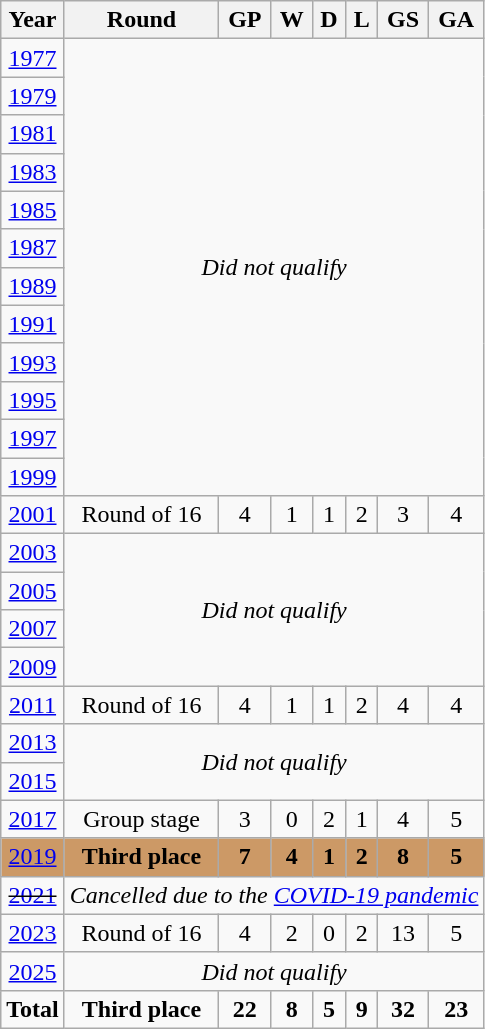<table class="wikitable" style="text-align: center;">
<tr>
<th>Year</th>
<th>Round</th>
<th>GP</th>
<th>W</th>
<th>D</th>
<th>L</th>
<th>GS</th>
<th>GA</th>
</tr>
<tr>
<td> <a href='#'>1977</a></td>
<td rowspan=12 colspan=7><em>Did not qualify</em></td>
</tr>
<tr>
<td> <a href='#'>1979</a></td>
</tr>
<tr>
<td> <a href='#'>1981</a></td>
</tr>
<tr>
<td> <a href='#'>1983</a></td>
</tr>
<tr>
<td> <a href='#'>1985</a></td>
</tr>
<tr>
<td> <a href='#'>1987</a></td>
</tr>
<tr>
<td> <a href='#'>1989</a></td>
</tr>
<tr>
<td> <a href='#'>1991</a></td>
</tr>
<tr>
<td> <a href='#'>1993</a></td>
</tr>
<tr>
<td> <a href='#'>1995</a></td>
</tr>
<tr>
<td> <a href='#'>1997</a></td>
</tr>
<tr>
<td> <a href='#'>1999</a></td>
</tr>
<tr>
<td> <a href='#'>2001</a></td>
<td>Round of 16</td>
<td>4</td>
<td>1</td>
<td>1</td>
<td>2</td>
<td>3</td>
<td>4</td>
</tr>
<tr>
<td> <a href='#'>2003</a></td>
<td rowspan=4 colspan=7><em>Did not qualify</em></td>
</tr>
<tr>
<td> <a href='#'>2005</a></td>
</tr>
<tr>
<td> <a href='#'>2007</a></td>
</tr>
<tr>
<td> <a href='#'>2009</a></td>
</tr>
<tr>
<td> <a href='#'>2011</a></td>
<td>Round of 16</td>
<td>4</td>
<td>1</td>
<td>1</td>
<td>2</td>
<td>4</td>
<td>4</td>
</tr>
<tr>
<td> <a href='#'>2013</a></td>
<td rowspan=2 colspan=7><em>Did not qualify</em></td>
</tr>
<tr>
<td> <a href='#'>2015</a></td>
</tr>
<tr>
<td> <a href='#'>2017</a></td>
<td>Group stage</td>
<td>3</td>
<td>0</td>
<td>2</td>
<td>1</td>
<td>4</td>
<td>5</td>
</tr>
<tr style="background:#cc9966;">
<td> <a href='#'>2019</a></td>
<td><strong>Third place</strong></td>
<td><strong>7</strong></td>
<td><strong>4</strong></td>
<td><strong>1</strong></td>
<td><strong>2</strong></td>
<td><strong>8</strong></td>
<td><strong>5</strong></td>
</tr>
<tr>
<td> <s><a href='#'>2021</a></s></td>
<td colspan=8><em>Cancelled due to the <a href='#'>COVID-19 pandemic</a></em></td>
</tr>
<tr>
<td> <a href='#'>2023</a></td>
<td>Round of 16</td>
<td>4</td>
<td>2</td>
<td>0</td>
<td>2</td>
<td>13</td>
<td>5</td>
</tr>
<tr>
<td> <a href='#'>2025</a></td>
<td colspan=7><em>Did not qualify</em></td>
</tr>
<tr>
<td><strong>Total</strong></td>
<td><strong>Third place</strong></td>
<td><strong>22</strong></td>
<td><strong>8</strong></td>
<td><strong>5</strong></td>
<td><strong>9</strong></td>
<td><strong>32</strong></td>
<td><strong>23</strong></td>
</tr>
</table>
